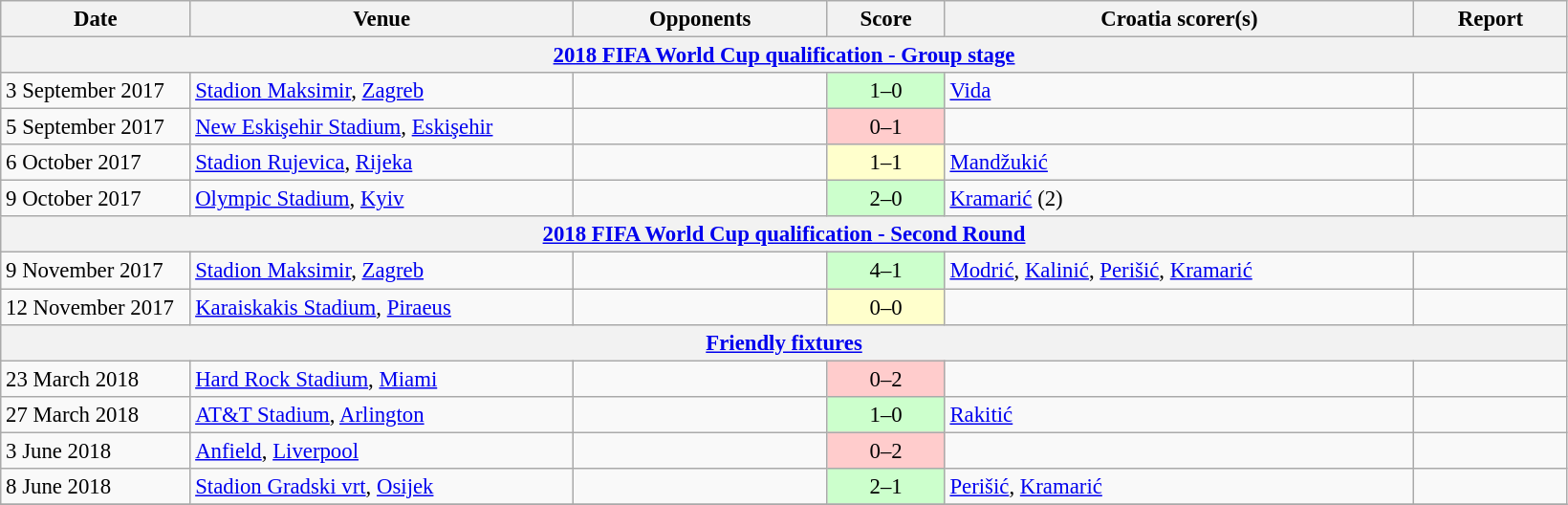<table class="wikitable" style="font-size:95%;">
<tr>
<th width=125>Date</th>
<th width=260>Venue</th>
<th width=170>Opponents</th>
<th width= 75>Score</th>
<th width=320>Croatia scorer(s)</th>
<th width=100>Report</th>
</tr>
<tr>
<th colspan=7><a href='#'>2018 FIFA World Cup qualification - Group stage</a></th>
</tr>
<tr>
<td>3 September 2017</td>
<td><a href='#'>Stadion Maksimir</a>, <a href='#'>Zagreb</a></td>
<td></td>
<td align=center bgcolor=#CCFFCC>1–0</td>
<td><a href='#'>Vida</a></td>
<td></td>
</tr>
<tr>
<td>5 September 2017</td>
<td><a href='#'>New Eskişehir Stadium</a>, <a href='#'>Eskişehir</a></td>
<td></td>
<td align=center bgcolor=#FFCCCC>0–1</td>
<td></td>
<td></td>
</tr>
<tr>
<td>6 October 2017</td>
<td><a href='#'>Stadion Rujevica</a>, <a href='#'>Rijeka</a></td>
<td></td>
<td align=center bgcolor=#FFFFCC>1–1</td>
<td><a href='#'>Mandžukić</a></td>
<td></td>
</tr>
<tr>
<td>9 October 2017</td>
<td><a href='#'>Olympic Stadium</a>, <a href='#'>Kyiv</a></td>
<td></td>
<td align=center bgcolor=#CCFFCC>2–0</td>
<td><a href='#'>Kramarić</a> (2)</td>
<td></td>
</tr>
<tr>
<th colspan=7><a href='#'>2018 FIFA World Cup qualification - Second Round</a></th>
</tr>
<tr>
<td>9 November 2017</td>
<td><a href='#'>Stadion Maksimir</a>, <a href='#'>Zagreb</a></td>
<td></td>
<td align=center bgcolor=#CCFFCC>4–1</td>
<td><a href='#'>Modrić</a>, <a href='#'>Kalinić</a>, <a href='#'>Perišić</a>, <a href='#'>Kramarić</a></td>
<td></td>
</tr>
<tr>
<td>12 November 2017</td>
<td><a href='#'>Karaiskakis Stadium</a>, <a href='#'>Piraeus</a></td>
<td></td>
<td align=center bgcolor=#FFFFCC>0–0</td>
<td></td>
<td></td>
</tr>
<tr>
<th colspan=7><a href='#'>Friendly fixtures</a></th>
</tr>
<tr>
<td>23 March 2018</td>
<td><a href='#'>Hard Rock Stadium</a>, <a href='#'>Miami</a></td>
<td></td>
<td align=center bgcolor=#FFCCCC>0–2</td>
<td></td>
<td></td>
</tr>
<tr>
<td>27 March 2018</td>
<td><a href='#'>AT&T Stadium</a>, <a href='#'>Arlington</a></td>
<td></td>
<td align=center bgcolor=#CCFFCC>1–0</td>
<td><a href='#'>Rakitić</a></td>
<td></td>
</tr>
<tr>
<td>3 June 2018</td>
<td><a href='#'>Anfield</a>, <a href='#'>Liverpool</a></td>
<td></td>
<td align=center bgcolor=#FFCCCC>0–2</td>
<td></td>
<td></td>
</tr>
<tr>
<td>8 June 2018</td>
<td><a href='#'>Stadion Gradski vrt</a>, <a href='#'>Osijek</a></td>
<td></td>
<td align=center bgcolor=#CCFFCC>2–1</td>
<td><a href='#'>Perišić</a>, <a href='#'>Kramarić</a></td>
<td></td>
</tr>
<tr>
</tr>
</table>
